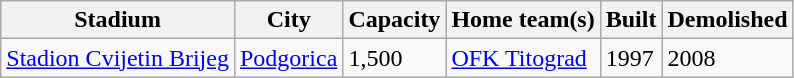<table class="wikitable sortable">
<tr>
<th>Stadium</th>
<th>City</th>
<th>Capacity</th>
<th>Home team(s)</th>
<th>Built</th>
<th>Demolished</th>
</tr>
<tr>
<td><a href='#'>Stadion Cvijetin Brijeg</a></td>
<td><a href='#'>Podgorica</a></td>
<td align>1,500</td>
<td><a href='#'>OFK Titograd</a></td>
<td>1997</td>
<td>2008</td>
</tr>
</table>
